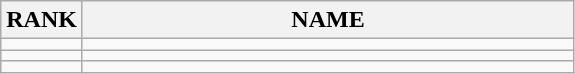<table class="wikitable">
<tr>
<th>RANK</th>
<th align="center" style="width: 20em">NAME</th>
</tr>
<tr>
<td align="center"></td>
<td></td>
</tr>
<tr>
<td align="center"></td>
<td></td>
</tr>
<tr>
<td align="center"></td>
<td></td>
</tr>
</table>
